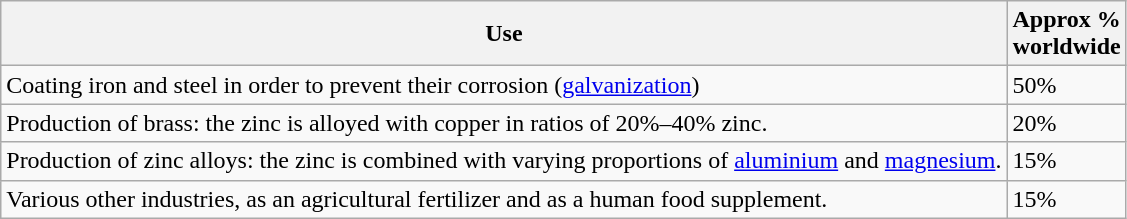<table class=wikitable>
<tr>
<th>Use</th>
<th>Approx %<br>worldwide</th>
</tr>
<tr>
<td>Coating iron and steel in order to prevent their corrosion (<a href='#'>galvanization</a>)</td>
<td>50%</td>
</tr>
<tr>
<td>Production of brass: the zinc is alloyed with copper in ratios of 20%–40% zinc.</td>
<td>20%</td>
</tr>
<tr>
<td>Production of zinc alloys: the zinc is combined with varying proportions of <a href='#'>aluminium</a> and <a href='#'>magnesium</a>.</td>
<td>15%</td>
</tr>
<tr>
<td>Various other industries, as an agricultural fertilizer and as a human food supplement.</td>
<td>15%</td>
</tr>
</table>
